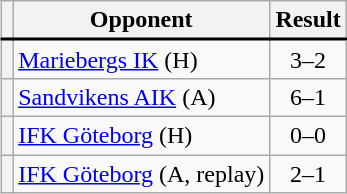<table class="wikitable plainrowheaders" style="text-align:center;margin-left:1em;float:right;clear:right;min-width:226px">
<tr>
<th scope="col"></th>
<th scope="col">Opponent</th>
<th scope="col">Result</th>
</tr>
<tr style="border-top:2px solid black">
<th scope="row" style="text-align:center"></th>
<td align="left"><a href='#'>Mariebergs IK</a> (H)</td>
<td>3–2</td>
</tr>
<tr>
<th scope="row" style="text-align:center"></th>
<td align="left"><a href='#'>Sandvikens AIK</a> (A)</td>
<td>6–1</td>
</tr>
<tr>
<th scope="row" style="text-align:center"></th>
<td align="left"><a href='#'>IFK Göteborg</a> (H)</td>
<td>0–0</td>
</tr>
<tr>
<th scope="row" style="text-align:center"></th>
<td align="left"><a href='#'>IFK Göteborg</a> (A, replay)</td>
<td>2–1</td>
</tr>
</table>
